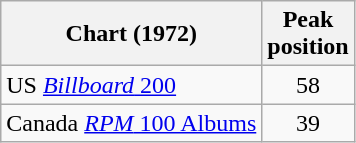<table class="wikitable">
<tr>
<th>Chart (1972)</th>
<th>Peak<br>position</th>
</tr>
<tr>
<td>US <a href='#'><em>Billboard</em> 200</a></td>
<td align="center">58</td>
</tr>
<tr>
<td>Canada <a href='#'><em>RPM</em> 100 Albums</a></td>
<td align="center">39</td>
</tr>
</table>
